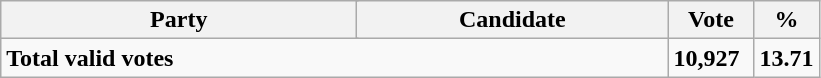<table class="wikitable">
<tr>
<th bgcolor="#DDDDFF" width="230px" colspan="2">Party</th>
<th bgcolor="#DDDDFF" width="200px">Candidate</th>
<th bgcolor="#DDDDFF" width="50px">Vote</th>
<th bgcolor="#DDDDFF" width="30px">%<br>

</th>
</tr>
<tr>
<td colspan="3"><strong>Total valid votes</strong></td>
<td><strong>10,927</strong></td>
<td><strong>13.71</strong></td>
</tr>
</table>
